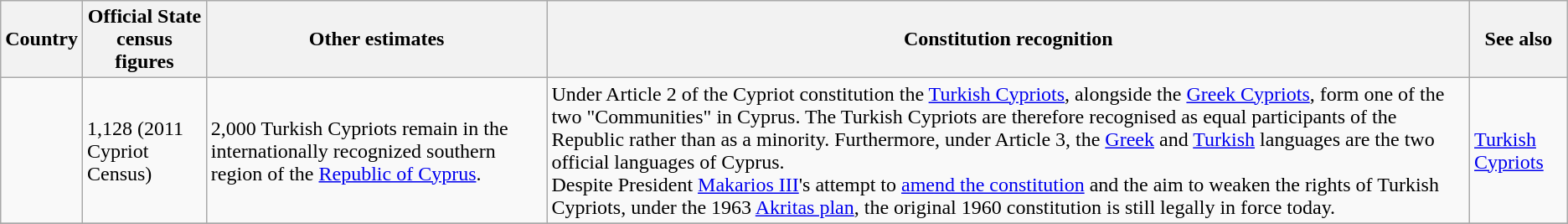<table class="wikitable sortable">
<tr>
<th>Country</th>
<th>Official State census figures</th>
<th>Other estimates</th>
<th>Constitution recognition</th>
<th>See also</th>
</tr>
<tr>
<td></td>
<td>1,128 (2011 Cypriot Census)</td>
<td>2,000 Turkish Cypriots remain in the internationally recognized southern region of the <a href='#'>Republic of Cyprus</a>.</td>
<td>Under Article 2 of the Cypriot constitution the <a href='#'>Turkish Cypriots</a>, alongside the <a href='#'>Greek Cypriots</a>, form one of the two "Communities" in Cyprus. The Turkish Cypriots are therefore recognised as equal participants of the Republic rather than as a minority. Furthermore, under Article 3, the <a href='#'>Greek</a> and <a href='#'>Turkish</a> languages are the two official languages of Cyprus. <br> Despite President <a href='#'>Makarios III</a>'s attempt to <a href='#'>amend the constitution</a> and the aim to weaken the rights of Turkish Cypriots, under the 1963 <a href='#'>Akritas plan</a>, the original 1960 constitution is still legally in force today.</td>
<td><a href='#'>Turkish Cypriots</a></td>
</tr>
<tr>
</tr>
</table>
